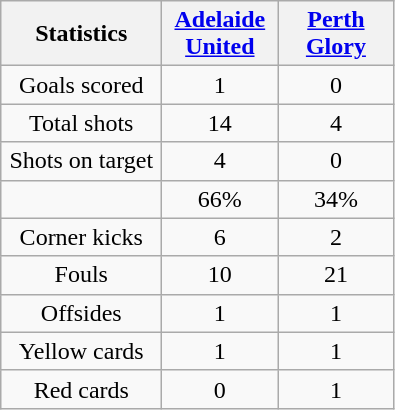<table class="wikitable" style="text-align: center">
<tr>
<th width=100>Statistics</th>
<th width=70><a href='#'>Adelaide United</a></th>
<th width=70><a href='#'>Perth Glory</a></th>
</tr>
<tr>
<td>Goals scored</td>
<td>1</td>
<td>0</td>
</tr>
<tr>
<td>Total shots</td>
<td>14</td>
<td>4</td>
</tr>
<tr>
<td>Shots on target</td>
<td>4</td>
<td>0</td>
</tr>
<tr>
<td></td>
<td>66%</td>
<td>34%</td>
</tr>
<tr>
<td>Corner kicks</td>
<td>6</td>
<td>2</td>
</tr>
<tr>
<td>Fouls</td>
<td>10</td>
<td>21</td>
</tr>
<tr>
<td>Offsides</td>
<td>1</td>
<td>1</td>
</tr>
<tr>
<td>Yellow cards</td>
<td>1</td>
<td>1</td>
</tr>
<tr>
<td>Red cards</td>
<td>0</td>
<td>1</td>
</tr>
</table>
